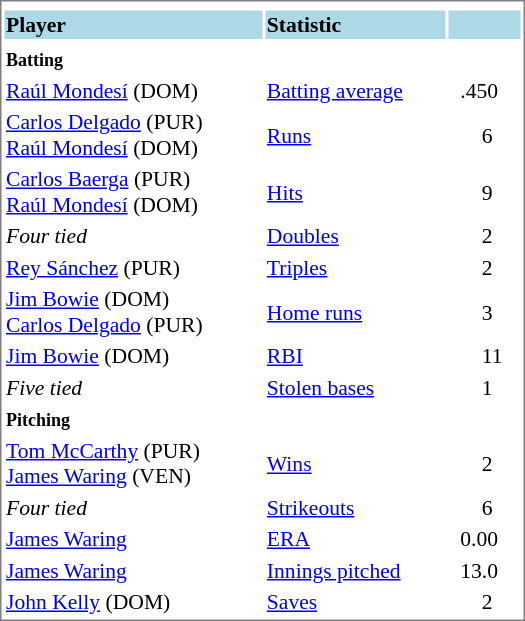<table cellpadding="1" width="350px" style="font-size: 90%; border: 1px solid gray;">
<tr align="center" style="font-size: larger;">
<td colspan=6></td>
</tr>
<tr style="background:lightblue;">
<td><strong>Player</strong></td>
<td><strong>Statistic</strong></td>
<td></td>
</tr>
<tr align="center" style="vertical-align: middle;" style="background:lightblue;">
</tr>
<tr>
<td><small><strong>Batting</strong></small></td>
</tr>
<tr>
<td><a href='#'>Raúl Mondesí</a> (DOM)</td>
<td><a href='#'>Batting average</a></td>
<td>  .450</td>
</tr>
<tr>
<td><a href='#'>Carlos Delgado</a> (PUR)<br><a href='#'>Raúl Mondesí</a> (DOM)</td>
<td><a href='#'>Runs</a></td>
<td>      6</td>
</tr>
<tr>
<td><a href='#'>Carlos Baerga</a> (PUR)<br><a href='#'>Raúl Mondesí</a> (DOM)</td>
<td><a href='#'>Hits</a></td>
<td>      9</td>
</tr>
<tr>
<td><em>Four tied</em></td>
<td><a href='#'>Doubles</a></td>
<td>      2</td>
</tr>
<tr>
<td><a href='#'>Rey Sánchez</a> (PUR)</td>
<td><a href='#'>Triples</a></td>
<td>      2</td>
</tr>
<tr>
<td><a href='#'>Jim Bowie</a> (DOM)<br><a href='#'>Carlos Delgado</a> (PUR)</td>
<td><a href='#'>Home runs</a></td>
<td>      3</td>
</tr>
<tr>
<td><a href='#'>Jim Bowie</a> (DOM)</td>
<td><a href='#'>RBI</a></td>
<td>      11</td>
</tr>
<tr>
<td><em>Five tied</em></td>
<td><a href='#'>Stolen bases</a></td>
<td>      1</td>
</tr>
<tr>
<td><small><strong>Pitching</strong></small></td>
</tr>
<tr>
<td><a href='#'>Tom McCarthy</a> (PUR)<br><a href='#'>James Waring</a> (VEN)</td>
<td><a href='#'>Wins</a></td>
<td>      2</td>
</tr>
<tr>
<td><em>Four tied</em></td>
<td><a href='#'>Strikeouts</a></td>
<td>      6</td>
</tr>
<tr>
<td><a href='#'>James Waring</a></td>
<td><a href='#'>ERA</a></td>
<td>  0.00</td>
</tr>
<tr>
<td><a href='#'>James Waring</a></td>
<td><a href='#'>Innings pitched</a></td>
<td>  13.0</td>
</tr>
<tr>
<td><a href='#'>John Kelly</a> (DOM)</td>
<td><a href='#'>Saves</a></td>
<td>      2</td>
</tr>
</table>
